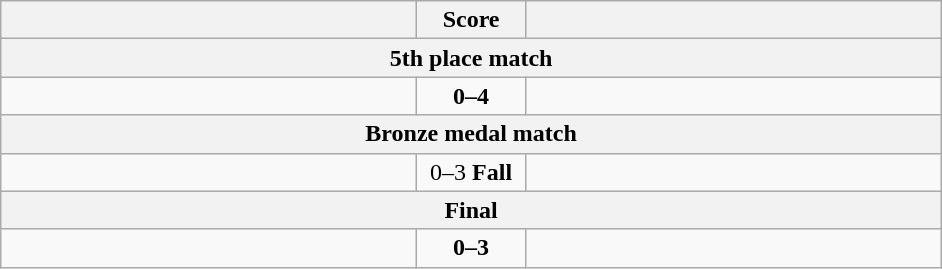<table class="wikitable" style="text-align: left;">
<tr>
<th align="right" width="270"></th>
<th width="65">Score</th>
<th align="left" width="270"></th>
</tr>
<tr>
<th colspan="3">5th place match</th>
</tr>
<tr>
<td></td>
<td align=center><strong>0–4</strong></td>
<td><strong></strong></td>
</tr>
<tr>
<th colspan="3">Bronze medal match</th>
</tr>
<tr>
<td></td>
<td align=center>0–3 <strong>Fall</strong></td>
<td><strong></strong></td>
</tr>
<tr>
<th colspan="3">Final</th>
</tr>
<tr>
<td></td>
<td align=center><strong>0–3</strong></td>
<td><strong></strong></td>
</tr>
</table>
